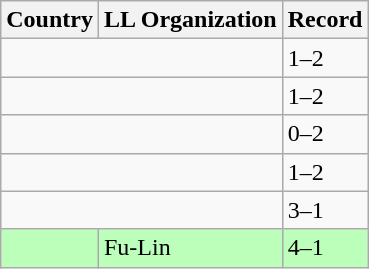<table class="wikitable">
<tr>
<th>Country</th>
<th>LL Organization</th>
<th>Record</th>
</tr>
<tr>
<td colspan="2"><strong></strong></td>
<td>1–2</td>
</tr>
<tr>
<td colspan="2"><strong></strong></td>
<td>1–2</td>
</tr>
<tr>
<td colspan="2"><strong></strong></td>
<td>0–2</td>
</tr>
<tr>
<td colspan="2"><strong></strong></td>
<td>1–2</td>
</tr>
<tr>
<td colspan="2"><strong></strong></td>
<td>3–1</td>
</tr>
<tr bgcolor="bbffbb">
<td><strong></strong></td>
<td>Fu-Lin</td>
<td>4–1</td>
</tr>
</table>
